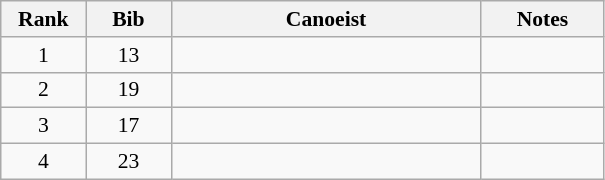<table class="wikitable" style="font-size:90%; text-align:center">
<tr>
<th width="50">Rank</th>
<th width="50">Bib</th>
<th width="200">Canoeist</th>
<th width="75">Notes</th>
</tr>
<tr>
<td>1</td>
<td>13</td>
<td align="left"></td>
<td></td>
</tr>
<tr>
<td>2</td>
<td>19</td>
<td align="left"></td>
<td></td>
</tr>
<tr>
<td>3</td>
<td>17</td>
<td align="left"></td>
<td></td>
</tr>
<tr>
<td>4</td>
<td>23</td>
<td align="left"></td>
<td></td>
</tr>
</table>
